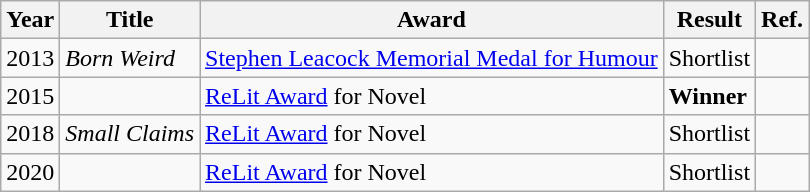<table class="wikitable sortable mw-collapsible">
<tr>
<th>Year</th>
<th>Title</th>
<th>Award</th>
<th>Result</th>
<th>Ref.</th>
</tr>
<tr>
<td>2013</td>
<td><em>Born Weird</em></td>
<td><a href='#'>Stephen Leacock Memorial Medal for Humour</a></td>
<td>Shortlist</td>
<td></td>
</tr>
<tr>
<td>2015</td>
<td><em></em></td>
<td><a href='#'>ReLit Award</a> for Novel</td>
<td><strong>Winner</strong></td>
<td></td>
</tr>
<tr>
<td>2018</td>
<td><em>Small Claims</em></td>
<td><a href='#'>ReLit Award</a> for Novel</td>
<td>Shortlist</td>
<td></td>
</tr>
<tr>
<td>2020</td>
<td><em></em></td>
<td><a href='#'>ReLit Award</a> for Novel</td>
<td>Shortlist</td>
<td></td>
</tr>
</table>
